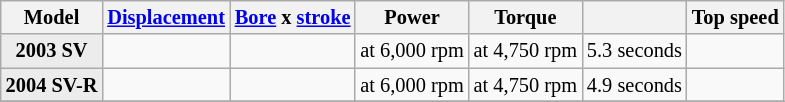<table class="wikitable" style="font-size:85%; text-align:center;">
<tr>
<th>Model</th>
<th><a href='#'>Displacement</a></th>
<th><a href='#'>Bore</a> x <a href='#'>stroke</a></th>
<th>Power</th>
<th>Torque</th>
<th></th>
<th>Top speed</th>
</tr>
<tr>
<th style="background: #ececec;">2003 SV</th>
<td></td>
<td></td>
<td> at 6,000 rpm</td>
<td> at 4,750 rpm</td>
<td>5.3 seconds</td>
<td></td>
</tr>
<tr>
<th style="background: #ececec;">2004 SV-R</th>
<td></td>
<td></td>
<td> at 6,000 rpm</td>
<td> at 4,750 rpm</td>
<td>4.9 seconds</td>
<td></td>
</tr>
<tr>
</tr>
</table>
